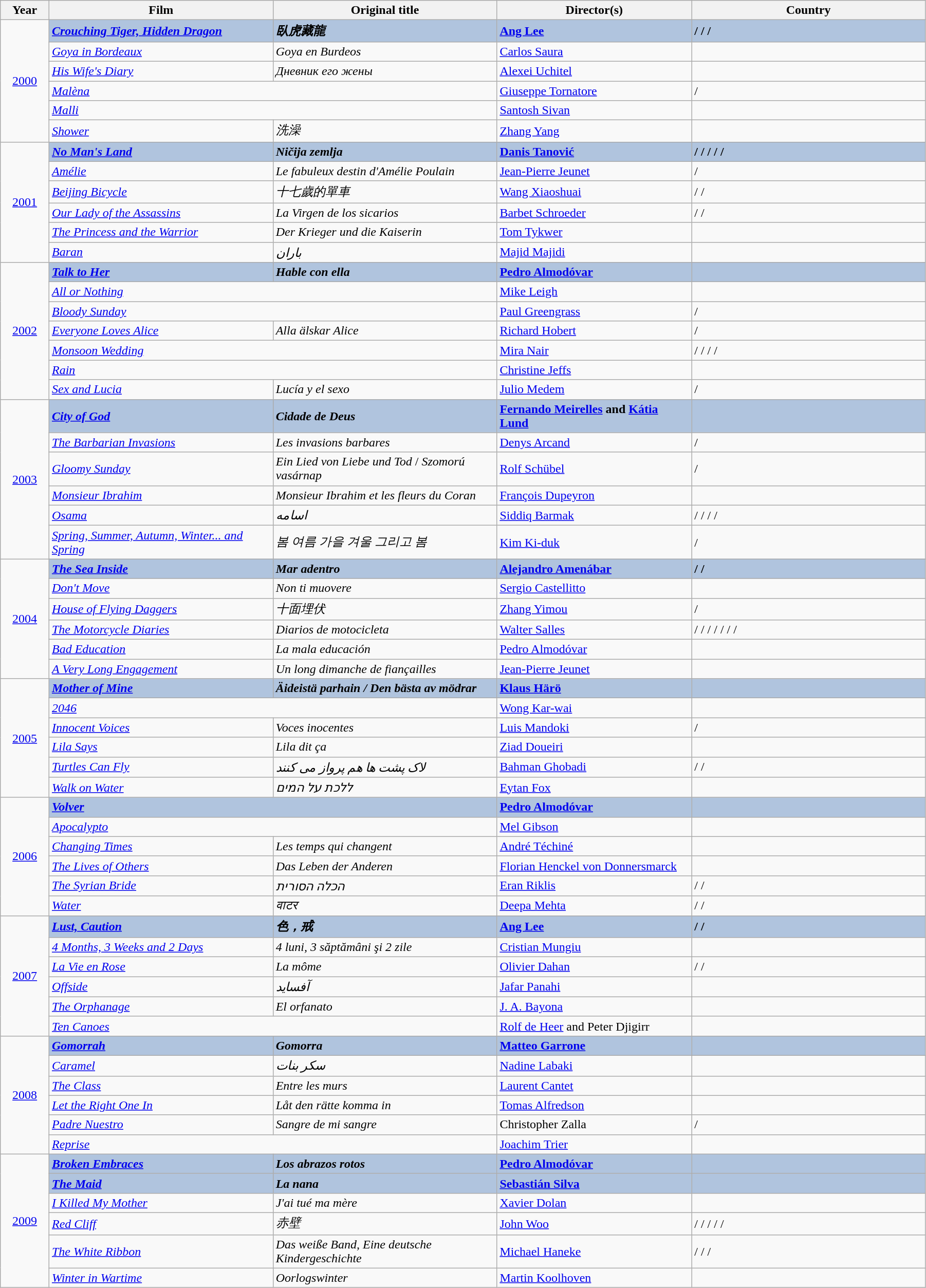<table class="wikitable" style="width:95%;" cellpadding="5">
<tr>
<th style="width:5%;">Year</th>
<th style="width:23%;">Film</th>
<th style="width:23%;">Original title</th>
<th style="width:20%;">Director(s)</th>
<th style="width:24%;">Country</th>
</tr>
<tr>
<td rowspan="6" style="text-align:center;"><a href='#'>2000</a></td>
<td style="background:#B0C4DE;"><strong><em><a href='#'>Crouching Tiger, Hidden Dragon</a></em></strong></td>
<td style="background:#B0C4DE;"><strong><em>臥虎藏龍</em></strong></td>
<td style="background:#B0C4DE;"><strong><a href='#'>Ang Lee</a></strong></td>
<td style="background:#B0C4DE;"><strong> /  /  / </strong></td>
</tr>
<tr>
<td><em><a href='#'>Goya in Bordeaux</a></em></td>
<td><em>Goya en Burdeos</em></td>
<td><a href='#'>Carlos Saura</a></td>
<td></td>
</tr>
<tr>
<td><em><a href='#'>His Wife's Diary</a></em></td>
<td><em>Дневник его жены</em></td>
<td><a href='#'>Alexei Uchitel</a></td>
<td></td>
</tr>
<tr>
<td colspan=2><em><a href='#'>Malèna</a></em></td>
<td><a href='#'>Giuseppe Tornatore</a></td>
<td> / </td>
</tr>
<tr>
<td colspan=2><em><a href='#'>Malli</a></em></td>
<td><a href='#'>Santosh Sivan</a></td>
<td></td>
</tr>
<tr>
<td><em><a href='#'>Shower</a></em></td>
<td><em>洗澡</em></td>
<td><a href='#'>Zhang Yang</a></td>
<td></td>
</tr>
<tr>
<td rowspan="6" style="text-align:center;"><a href='#'>2001</a></td>
<td style="background:#B0C4DE;"><strong><em><a href='#'>No Man's Land</a></em></strong></td>
<td style="background:#B0C4DE;"><strong><em>Ničija zemlja</em></strong></td>
<td style="background:#B0C4DE;"><strong><a href='#'>Danis Tanović</a></strong></td>
<td style="background:#B0C4DE;"><strong> /  /  /  /  / </strong></td>
</tr>
<tr>
<td><em><a href='#'>Amélie</a></em></td>
<td><em>Le fabuleux destin d'Amélie Poulain</em></td>
<td><a href='#'>Jean-Pierre Jeunet</a></td>
<td> / </td>
</tr>
<tr>
<td><em><a href='#'>Beijing Bicycle</a></em></td>
<td><em>十七歲的單車</em></td>
<td><a href='#'>Wang Xiaoshuai</a></td>
<td> /  / </td>
</tr>
<tr>
<td><em><a href='#'>Our Lady of the Assassins</a></em></td>
<td><em>La Virgen de los sicarios</em></td>
<td><a href='#'>Barbet Schroeder</a></td>
<td> /  / </td>
</tr>
<tr>
<td><em><a href='#'>The Princess and the Warrior</a></em></td>
<td><em>Der Krieger und die Kaiserin</em></td>
<td><a href='#'>Tom Tykwer</a></td>
<td></td>
</tr>
<tr>
<td><em><a href='#'>Baran</a></em></td>
<td><em>باران</em></td>
<td><a href='#'>Majid Majidi</a></td>
<td></td>
</tr>
<tr>
<td rowspan="7" style="text-align:center;"><a href='#'>2002</a></td>
<td style="background:#B0C4DE;"><strong><em><a href='#'>Talk to Her</a></em></strong></td>
<td style="background:#B0C4DE;"><strong><em>Hable con ella</em></strong></td>
<td style="background:#B0C4DE;"><strong><a href='#'>Pedro Almodóvar</a></strong></td>
<td style="background:#B0C4DE;"><strong></strong></td>
</tr>
<tr>
<td colspan=2><em><a href='#'>All or Nothing</a></em></td>
<td><a href='#'>Mike Leigh</a></td>
<td></td>
</tr>
<tr>
<td colspan=2><em><a href='#'>Bloody Sunday</a></em></td>
<td><a href='#'>Paul Greengrass</a></td>
<td> / </td>
</tr>
<tr>
<td><em><a href='#'>Everyone Loves Alice</a></em></td>
<td><em>Alla älskar Alice</em></td>
<td><a href='#'>Richard Hobert</a></td>
<td> / </td>
</tr>
<tr>
<td colspan=2><em><a href='#'>Monsoon Wedding</a></em></td>
<td><a href='#'>Mira Nair</a></td>
<td> /  /  /  / </td>
</tr>
<tr>
<td colspan=2><em><a href='#'>Rain</a></em></td>
<td><a href='#'>Christine Jeffs</a></td>
<td></td>
</tr>
<tr>
<td><em><a href='#'>Sex and Lucia</a></em></td>
<td><em>Lucía y el sexo</em></td>
<td><a href='#'>Julio Medem</a></td>
<td> / </td>
</tr>
<tr>
<td rowspan="6" style="text-align:center;"><a href='#'>2003</a></td>
<td style="background:#B0C4DE;"><strong><em><a href='#'>City of God</a></em></strong></td>
<td style="background:#B0C4DE;"><strong><em>Cidade de Deus</em></strong></td>
<td style="background:#B0C4DE;"><strong><a href='#'>Fernando Meirelles</a> and <a href='#'>Kátia Lund</a></strong></td>
<td style="background:#B0C4DE;"><strong></strong></td>
</tr>
<tr>
<td><em><a href='#'>The Barbarian Invasions</a></em></td>
<td><em>Les invasions barbares</em></td>
<td><a href='#'>Denys Arcand</a></td>
<td> / </td>
</tr>
<tr>
<td><em><a href='#'>Gloomy Sunday</a></em></td>
<td><em>Ein Lied von Liebe und Tod</em> / <em>Szomorú vasárnap</em></td>
<td><a href='#'>Rolf Schübel</a></td>
<td> / </td>
</tr>
<tr>
<td><em><a href='#'>Monsieur Ibrahim</a></em></td>
<td><em>Monsieur Ibrahim et les fleurs du Coran</em></td>
<td><a href='#'>François Dupeyron</a></td>
<td></td>
</tr>
<tr>
<td><em><a href='#'>Osama</a></em></td>
<td><em>اسامه</em></td>
<td><a href='#'>Siddiq Barmak</a></td>
<td> /  /  /  / </td>
</tr>
<tr>
<td><em><a href='#'>Spring, Summer, Autumn, Winter... and Spring</a></em></td>
<td><em>봄 여름 가을 겨울 그리고 봄</em></td>
<td><a href='#'>Kim Ki-duk</a></td>
<td> / </td>
</tr>
<tr>
<td rowspan="6" style="text-align:center;"><a href='#'>2004</a></td>
<td style="background:#B0C4DE;"><strong><em><a href='#'>The Sea Inside</a></em></strong></td>
<td style="background:#B0C4DE;"><strong><em>Mar adentro</em></strong></td>
<td style="background:#B0C4DE;"><strong><a href='#'>Alejandro Amenábar</a></strong></td>
<td style="background:#B0C4DE;"><strong> /  / </strong></td>
</tr>
<tr>
<td><em><a href='#'>Don't Move</a></em></td>
<td><em>Non ti muovere</em></td>
<td><a href='#'>Sergio Castellitto</a></td>
<td></td>
</tr>
<tr>
<td><em><a href='#'>House of Flying Daggers</a></em></td>
<td><em>十面埋伏</em></td>
<td><a href='#'>Zhang Yimou</a></td>
<td> / </td>
</tr>
<tr>
<td><em><a href='#'>The Motorcycle Diaries</a></em></td>
<td><em>Diarios de motocicleta</em></td>
<td><a href='#'>Walter Salles</a></td>
<td> /  /  /  /  /  /  / </td>
</tr>
<tr>
<td><em><a href='#'>Bad Education</a></em></td>
<td><em>La mala educación</em></td>
<td><a href='#'>Pedro Almodóvar</a></td>
<td></td>
</tr>
<tr>
<td><em><a href='#'>A Very Long Engagement</a></em></td>
<td><em>Un long dimanche de fiançailles</em></td>
<td><a href='#'>Jean-Pierre Jeunet</a></td>
<td></td>
</tr>
<tr>
<td rowspan="6" style="text-align:center;"><a href='#'>2005</a></td>
<td style="background:#B0C4DE;"><strong><em><a href='#'>Mother of Mine</a></em></strong></td>
<td style="background:#B0C4DE;"><strong><em>Äideistä parhain<em> / </em>Den bästa av mödrar</em></strong></td>
<td style="background:#B0C4DE;"><strong><a href='#'>Klaus Härö</a></strong></td>
<td style="background:#B0C4DE;"><strong></strong></td>
</tr>
<tr>
<td colspan=2><em><a href='#'>2046</a></em></td>
<td><a href='#'>Wong Kar-wai</a></td>
<td></td>
</tr>
<tr>
<td><em><a href='#'>Innocent Voices</a></em></td>
<td><em>Voces inocentes</em></td>
<td><a href='#'>Luis Mandoki</a></td>
<td> / </td>
</tr>
<tr>
<td><em><a href='#'>Lila Says</a></em></td>
<td><em>Lila dit ça</em></td>
<td><a href='#'>Ziad Doueiri</a></td>
<td></td>
</tr>
<tr>
<td><em><a href='#'>Turtles Can Fly</a></em></td>
<td><em>لاک پشت ها هم پرواز می کنند</em></td>
<td><a href='#'>Bahman Ghobadi</a></td>
<td> /  / </td>
</tr>
<tr>
<td><em><a href='#'>Walk on Water</a></em></td>
<td><em>ללכת על המים</em></td>
<td><a href='#'>Eytan Fox</a></td>
<td></td>
</tr>
<tr>
<td rowspan="6" style="text-align:center;"><a href='#'>2006</a></td>
<td colspan=2 style="background:#B0C4DE;"><strong><em><a href='#'>Volver</a></em></strong></td>
<td style="background:#B0C4DE;"><strong><a href='#'>Pedro Almodóvar</a></strong></td>
<td style="background:#B0C4DE;"></td>
</tr>
<tr>
<td colspan=2><em><a href='#'>Apocalypto</a></em></td>
<td><a href='#'>Mel Gibson</a></td>
<td></td>
</tr>
<tr>
<td><em><a href='#'>Changing Times</a></em></td>
<td><em>Les temps qui changent</em></td>
<td><a href='#'>André Téchiné</a></td>
<td></td>
</tr>
<tr>
<td><em><a href='#'>The Lives of Others</a></em></td>
<td><em>Das Leben der Anderen</em></td>
<td><a href='#'>Florian Henckel von Donnersmarck</a></td>
<td></td>
</tr>
<tr>
<td><em><a href='#'>The Syrian Bride</a></em></td>
<td><em>הכלה הסורית</em></td>
<td><a href='#'>Eran Riklis</a></td>
<td> /  / </td>
</tr>
<tr>
<td><em><a href='#'>Water</a></em></td>
<td><em>वाटर</em></td>
<td><a href='#'>Deepa Mehta</a></td>
<td> /  / </td>
</tr>
<tr>
<td rowspan="6" style="text-align:center;"><a href='#'>2007</a></td>
<td style="background:#B0C4DE;"><strong><em><a href='#'>Lust, Caution</a></em></strong></td>
<td style="background:#B0C4DE;"><strong><em>色，戒</em></strong></td>
<td style="background:#B0C4DE;"><strong><a href='#'>Ang Lee</a></strong></td>
<td style="background:#B0C4DE;"><strong> /  / </strong></td>
</tr>
<tr>
<td><em><a href='#'>4 Months, 3 Weeks and 2 Days</a></em></td>
<td><em>4 luni, 3 săptămâni şi 2 zile</em></td>
<td><a href='#'>Cristian Mungiu</a></td>
<td></td>
</tr>
<tr>
<td><em><a href='#'>La Vie en Rose</a></em></td>
<td><em>La môme</em></td>
<td><a href='#'>Olivier Dahan</a></td>
<td> /  / </td>
</tr>
<tr>
<td><em><a href='#'>Offside</a></em></td>
<td><em>آفساید</em></td>
<td><a href='#'>Jafar Panahi</a></td>
<td></td>
</tr>
<tr>
<td><em><a href='#'>The Orphanage</a></em></td>
<td><em>El orfanato</em></td>
<td><a href='#'>J. A. Bayona</a></td>
<td></td>
</tr>
<tr>
<td colspan=2><em><a href='#'>Ten Canoes</a></em></td>
<td><a href='#'>Rolf de Heer</a> and Peter Djigirr</td>
<td></td>
</tr>
<tr>
<td rowspan="6" style="text-align:center;"><a href='#'>2008</a></td>
<td style="background:#B0C4DE;"><strong><em><a href='#'>Gomorrah</a></em></strong></td>
<td style="background:#B0C4DE;"><strong><em>Gomorra</em></strong></td>
<td style="background:#B0C4DE;"><strong><a href='#'>Matteo Garrone</a></strong></td>
<td style="background:#B0C4DE;"><strong></strong></td>
</tr>
<tr>
<td><em><a href='#'>Caramel</a></em></td>
<td><em>سكر بنات</em></td>
<td><a href='#'>Nadine Labaki</a></td>
<td></td>
</tr>
<tr>
<td><em><a href='#'>The Class</a></em></td>
<td><em>Entre les murs</em></td>
<td><a href='#'>Laurent Cantet</a></td>
<td></td>
</tr>
<tr>
<td><em><a href='#'>Let the Right One In</a></em></td>
<td><em>Låt den rätte komma in</em></td>
<td><a href='#'>Tomas Alfredson</a></td>
<td></td>
</tr>
<tr>
<td><em><a href='#'>Padre Nuestro</a></em></td>
<td><em>Sangre de mi sangre</em></td>
<td>Christopher Zalla</td>
<td> / </td>
</tr>
<tr>
<td colspan=2><em><a href='#'>Reprise</a></em></td>
<td><a href='#'>Joachim Trier</a></td>
<td></td>
</tr>
<tr>
<td rowspan="6" style="text-align:center;"><a href='#'>2009</a></td>
<td style="background:#B0C4DE;"><strong><em><a href='#'>Broken Embraces</a></em></strong></td>
<td style="background:#B0C4DE;"><strong><em>Los abrazos rotos</em></strong></td>
<td style="background:#B0C4DE;"><strong><a href='#'>Pedro Almodóvar</a></strong></td>
<td style="background:#B0C4DE;"><strong></strong></td>
</tr>
<tr>
<td style="background:#B0C4DE;"><strong><em><a href='#'>The Maid</a></em></strong></td>
<td style="background:#B0C4DE;"><strong><em>La nana</em></strong></td>
<td style="background:#B0C4DE;"><strong><a href='#'>Sebastián Silva</a></strong></td>
<td style="background:#B0C4DE;"><strong></strong></td>
</tr>
<tr>
<td><em><a href='#'>I Killed My Mother</a></em></td>
<td><em>J'ai tué ma mère</em></td>
<td><a href='#'>Xavier Dolan</a></td>
<td></td>
</tr>
<tr>
<td><em><a href='#'>Red Cliff</a></em></td>
<td><em>赤壁</em></td>
<td><a href='#'>John Woo</a></td>
<td> /  /  /  /  / </td>
</tr>
<tr>
<td><em><a href='#'>The White Ribbon</a></em></td>
<td><em>Das weiße Band, Eine deutsche Kindergeschichte</em></td>
<td><a href='#'>Michael Haneke</a></td>
<td> /  /  / </td>
</tr>
<tr>
<td><em><a href='#'>Winter in Wartime</a></em></td>
<td><em>Oorlogswinter</em></td>
<td><a href='#'>Martin Koolhoven</a></td>
<td></td>
</tr>
</table>
